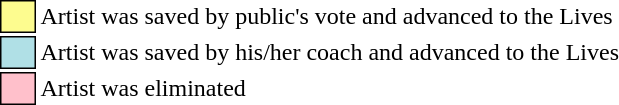<table class="toccolours"style="font-size: 100%; white-space: nowrap">
<tr>
<td style="background:#fdfc8f; border:1px solid black">     </td>
<td>Artist was saved by public's vote and advanced to the Lives</td>
</tr>
<tr>
<td style="background:#b0e0e6; border:1px solid black">     </td>
<td>Artist was saved by his/her coach and advanced to the Lives</td>
</tr>
<tr>
<td style="background:pink; border:1px solid black">     </td>
<td>Artist was eliminated</td>
</tr>
</table>
